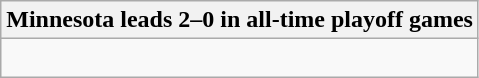<table class="wikitable collapsible collapsed">
<tr>
<th>Minnesota leads 2–0 in all-time playoff games</th>
</tr>
<tr>
<td><br>
</td>
</tr>
</table>
